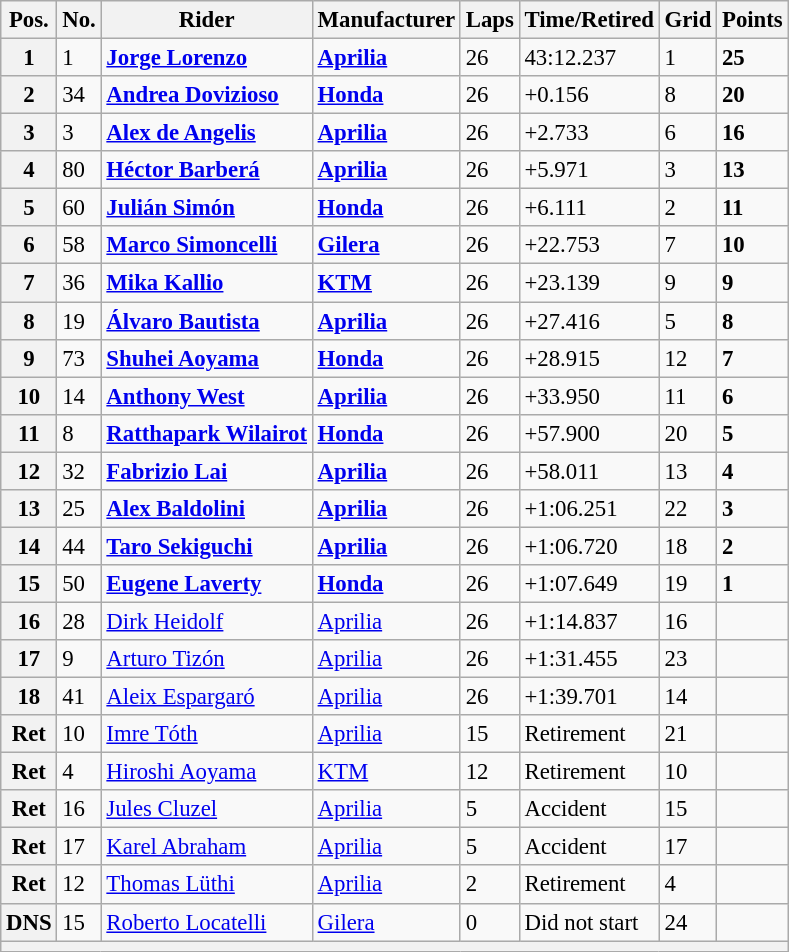<table class="wikitable" style="font-size: 95%;">
<tr>
<th>Pos.</th>
<th>No.</th>
<th>Rider</th>
<th>Manufacturer</th>
<th>Laps</th>
<th>Time/Retired</th>
<th>Grid</th>
<th>Points</th>
</tr>
<tr>
<th>1</th>
<td>1</td>
<td> <strong><a href='#'>Jorge Lorenzo</a></strong></td>
<td><strong><a href='#'>Aprilia</a></strong></td>
<td>26</td>
<td>43:12.237</td>
<td>1</td>
<td><strong>25</strong></td>
</tr>
<tr>
<th>2</th>
<td>34</td>
<td> <strong><a href='#'>Andrea Dovizioso</a></strong></td>
<td><strong><a href='#'>Honda</a></strong></td>
<td>26</td>
<td>+0.156</td>
<td>8</td>
<td><strong>20</strong></td>
</tr>
<tr>
<th>3</th>
<td>3</td>
<td> <strong><a href='#'>Alex de Angelis</a></strong></td>
<td><strong><a href='#'>Aprilia</a></strong></td>
<td>26</td>
<td>+2.733</td>
<td>6</td>
<td><strong>16</strong></td>
</tr>
<tr>
<th>4</th>
<td>80</td>
<td> <strong><a href='#'>Héctor Barberá</a></strong></td>
<td><strong><a href='#'>Aprilia</a></strong></td>
<td>26</td>
<td>+5.971</td>
<td>3</td>
<td><strong>13</strong></td>
</tr>
<tr>
<th>5</th>
<td>60</td>
<td> <strong><a href='#'>Julián Simón</a></strong></td>
<td><strong><a href='#'>Honda</a></strong></td>
<td>26</td>
<td>+6.111</td>
<td>2</td>
<td><strong>11</strong></td>
</tr>
<tr>
<th>6</th>
<td>58</td>
<td> <strong><a href='#'>Marco Simoncelli</a></strong></td>
<td><strong><a href='#'>Gilera</a></strong></td>
<td>26</td>
<td>+22.753</td>
<td>7</td>
<td><strong>10</strong></td>
</tr>
<tr>
<th>7</th>
<td>36</td>
<td> <strong><a href='#'>Mika Kallio</a></strong></td>
<td><strong><a href='#'>KTM</a></strong></td>
<td>26</td>
<td>+23.139</td>
<td>9</td>
<td><strong>9</strong></td>
</tr>
<tr>
<th>8</th>
<td>19</td>
<td> <strong><a href='#'>Álvaro Bautista</a></strong></td>
<td><strong><a href='#'>Aprilia</a></strong></td>
<td>26</td>
<td>+27.416</td>
<td>5</td>
<td><strong>8</strong></td>
</tr>
<tr>
<th>9</th>
<td>73</td>
<td> <strong><a href='#'>Shuhei Aoyama</a></strong></td>
<td><strong><a href='#'>Honda</a></strong></td>
<td>26</td>
<td>+28.915</td>
<td>12</td>
<td><strong>7</strong></td>
</tr>
<tr>
<th>10</th>
<td>14</td>
<td> <strong><a href='#'>Anthony West</a></strong></td>
<td><strong><a href='#'>Aprilia</a></strong></td>
<td>26</td>
<td>+33.950</td>
<td>11</td>
<td><strong>6</strong></td>
</tr>
<tr>
<th>11</th>
<td>8</td>
<td> <strong><a href='#'>Ratthapark Wilairot</a></strong></td>
<td><strong><a href='#'>Honda</a></strong></td>
<td>26</td>
<td>+57.900</td>
<td>20</td>
<td><strong>5</strong></td>
</tr>
<tr>
<th>12</th>
<td>32</td>
<td> <strong><a href='#'>Fabrizio Lai</a></strong></td>
<td><strong><a href='#'>Aprilia</a></strong></td>
<td>26</td>
<td>+58.011</td>
<td>13</td>
<td><strong>4</strong></td>
</tr>
<tr>
<th>13</th>
<td>25</td>
<td> <strong><a href='#'>Alex Baldolini</a></strong></td>
<td><strong><a href='#'>Aprilia</a></strong></td>
<td>26</td>
<td>+1:06.251</td>
<td>22</td>
<td><strong>3</strong></td>
</tr>
<tr>
<th>14</th>
<td>44</td>
<td> <strong><a href='#'>Taro Sekiguchi</a></strong></td>
<td><strong><a href='#'>Aprilia</a></strong></td>
<td>26</td>
<td>+1:06.720</td>
<td>18</td>
<td><strong>2</strong></td>
</tr>
<tr>
<th>15</th>
<td>50</td>
<td> <strong><a href='#'>Eugene Laverty</a></strong></td>
<td><strong><a href='#'>Honda</a></strong></td>
<td>26</td>
<td>+1:07.649</td>
<td>19</td>
<td><strong>1</strong></td>
</tr>
<tr>
<th>16</th>
<td>28</td>
<td> <a href='#'>Dirk Heidolf</a></td>
<td><a href='#'>Aprilia</a></td>
<td>26</td>
<td>+1:14.837</td>
<td>16</td>
<td></td>
</tr>
<tr>
<th>17</th>
<td>9</td>
<td> <a href='#'>Arturo Tizón</a></td>
<td><a href='#'>Aprilia</a></td>
<td>26</td>
<td>+1:31.455</td>
<td>23</td>
<td></td>
</tr>
<tr>
<th>18</th>
<td>41</td>
<td> <a href='#'>Aleix Espargaró</a></td>
<td><a href='#'>Aprilia</a></td>
<td>26</td>
<td>+1:39.701</td>
<td>14</td>
<td></td>
</tr>
<tr>
<th>Ret</th>
<td>10</td>
<td> <a href='#'>Imre Tóth</a></td>
<td><a href='#'>Aprilia</a></td>
<td>15</td>
<td>Retirement</td>
<td>21</td>
<td></td>
</tr>
<tr>
<th>Ret</th>
<td>4</td>
<td> <a href='#'>Hiroshi Aoyama</a></td>
<td><a href='#'>KTM</a></td>
<td>12</td>
<td>Retirement</td>
<td>10</td>
<td></td>
</tr>
<tr>
<th>Ret</th>
<td>16</td>
<td> <a href='#'>Jules Cluzel</a></td>
<td><a href='#'>Aprilia</a></td>
<td>5</td>
<td>Accident</td>
<td>15</td>
<td></td>
</tr>
<tr>
<th>Ret</th>
<td>17</td>
<td> <a href='#'>Karel Abraham</a></td>
<td><a href='#'>Aprilia</a></td>
<td>5</td>
<td>Accident</td>
<td>17</td>
<td></td>
</tr>
<tr>
<th>Ret</th>
<td>12</td>
<td> <a href='#'>Thomas Lüthi</a></td>
<td><a href='#'>Aprilia</a></td>
<td>2</td>
<td>Retirement</td>
<td>4</td>
<td></td>
</tr>
<tr>
<th>DNS</th>
<td>15</td>
<td> <a href='#'>Roberto Locatelli</a></td>
<td><a href='#'>Gilera</a></td>
<td>0</td>
<td>Did not start</td>
<td>24</td>
<td></td>
</tr>
<tr>
<th colspan=8></th>
</tr>
</table>
